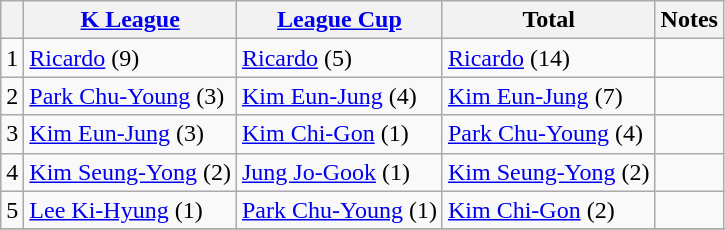<table class="wikitable" style="text-align:center">
<tr>
<th></th>
<th><a href='#'>K League</a></th>
<th><a href='#'>League Cup</a></th>
<th>Total</th>
<th>Notes</th>
</tr>
<tr>
<td>1</td>
<td align=left> <a href='#'>Ricardo</a> (9)</td>
<td align=left> <a href='#'>Ricardo</a> (5)</td>
<td align=left> <a href='#'>Ricardo</a> (14)</td>
<td></td>
</tr>
<tr>
<td>2</td>
<td align=left> <a href='#'>Park Chu-Young</a> (3)</td>
<td align=left> <a href='#'>Kim Eun-Jung</a> (4)</td>
<td align=left> <a href='#'>Kim Eun-Jung</a> (7)</td>
<td></td>
</tr>
<tr>
<td>3</td>
<td align=left> <a href='#'>Kim Eun-Jung</a> (3)</td>
<td align=left> <a href='#'>Kim Chi-Gon</a> (1)</td>
<td align=left> <a href='#'>Park Chu-Young</a> (4)</td>
<td></td>
</tr>
<tr>
<td>4</td>
<td align=left> <a href='#'>Kim Seung-Yong</a> (2)</td>
<td align=left> <a href='#'>Jung Jo-Gook</a> (1)</td>
<td align=left> <a href='#'>Kim Seung-Yong</a> (2)</td>
<td></td>
</tr>
<tr>
<td>5</td>
<td align=left> <a href='#'>Lee Ki-Hyung</a> (1)</td>
<td align=left> <a href='#'>Park Chu-Young</a> (1)</td>
<td align=left> <a href='#'>Kim Chi-Gon</a> (2)</td>
<td></td>
</tr>
<tr>
</tr>
</table>
